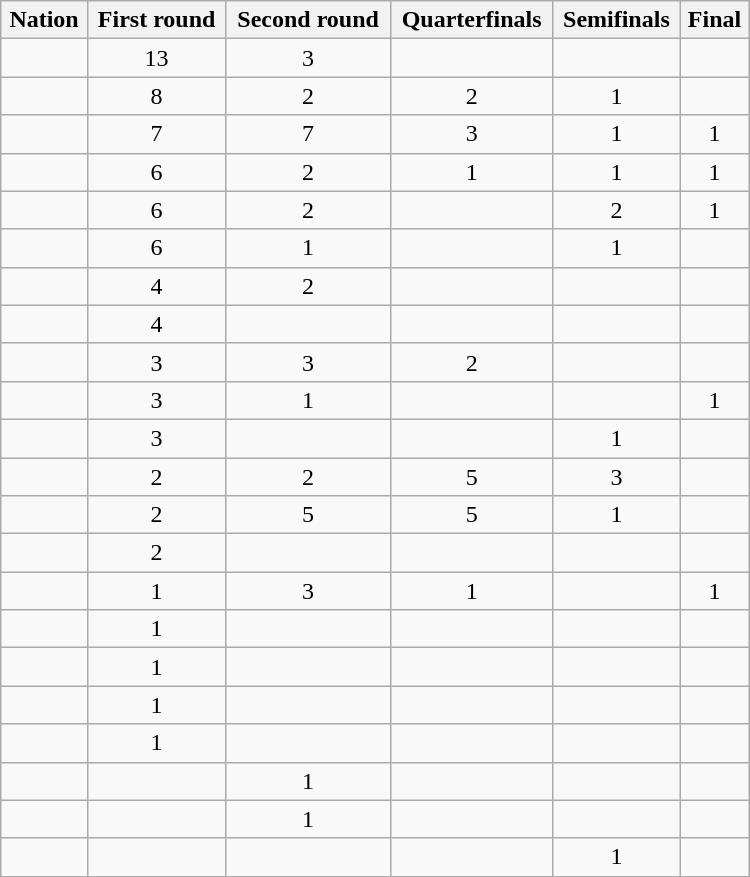<table class="wikitable sortable" style="text-align: center; width:500px ">
<tr>
<th>Nation</th>
<th>First round</th>
<th>Second round</th>
<th>Quarterfinals</th>
<th>Semifinals</th>
<th>Final</th>
</tr>
<tr>
<td></td>
<td>13</td>
<td>3</td>
<td></td>
<td></td>
<td></td>
</tr>
<tr>
<td></td>
<td>8</td>
<td>2</td>
<td>2</td>
<td>1</td>
<td></td>
</tr>
<tr>
<td></td>
<td>7</td>
<td>7</td>
<td>3</td>
<td>1</td>
<td>1</td>
</tr>
<tr>
<td></td>
<td>6</td>
<td>2</td>
<td>1</td>
<td>1</td>
<td>1</td>
</tr>
<tr>
<td></td>
<td>6</td>
<td>2</td>
<td></td>
<td>2</td>
<td>1</td>
</tr>
<tr>
<td></td>
<td>6</td>
<td>1</td>
<td></td>
<td>1</td>
<td></td>
</tr>
<tr>
<td></td>
<td>4</td>
<td>2</td>
<td></td>
<td></td>
<td></td>
</tr>
<tr>
<td></td>
<td>4</td>
<td></td>
<td></td>
<td></td>
<td></td>
</tr>
<tr>
<td></td>
<td>3</td>
<td>3</td>
<td>2</td>
<td></td>
<td></td>
</tr>
<tr>
<td></td>
<td>3</td>
<td>1</td>
<td></td>
<td></td>
<td>1</td>
</tr>
<tr>
<td></td>
<td>3</td>
<td></td>
<td></td>
<td>1</td>
<td></td>
</tr>
<tr>
<td></td>
<td>2</td>
<td>2</td>
<td>5</td>
<td>3</td>
<td></td>
</tr>
<tr>
<td></td>
<td>2</td>
<td>5</td>
<td>5</td>
<td>1</td>
<td></td>
</tr>
<tr>
<td></td>
<td>2</td>
<td></td>
<td></td>
<td></td>
<td></td>
</tr>
<tr>
<td></td>
<td>1</td>
<td>3</td>
<td>1</td>
<td></td>
<td>1</td>
</tr>
<tr>
<td></td>
<td>1</td>
<td></td>
<td></td>
<td></td>
<td></td>
</tr>
<tr>
<td></td>
<td>1</td>
<td></td>
<td></td>
<td></td>
<td></td>
</tr>
<tr>
<td></td>
<td>1</td>
<td></td>
<td></td>
<td></td>
<td></td>
</tr>
<tr>
<td></td>
<td>1</td>
<td></td>
<td></td>
<td></td>
<td></td>
</tr>
<tr>
<td></td>
<td></td>
<td>1</td>
<td></td>
<td></td>
<td></td>
</tr>
<tr>
<td></td>
<td></td>
<td>1</td>
<td></td>
<td></td>
<td></td>
</tr>
<tr>
<td></td>
<td></td>
<td></td>
<td></td>
<td>1</td>
<td></td>
</tr>
</table>
